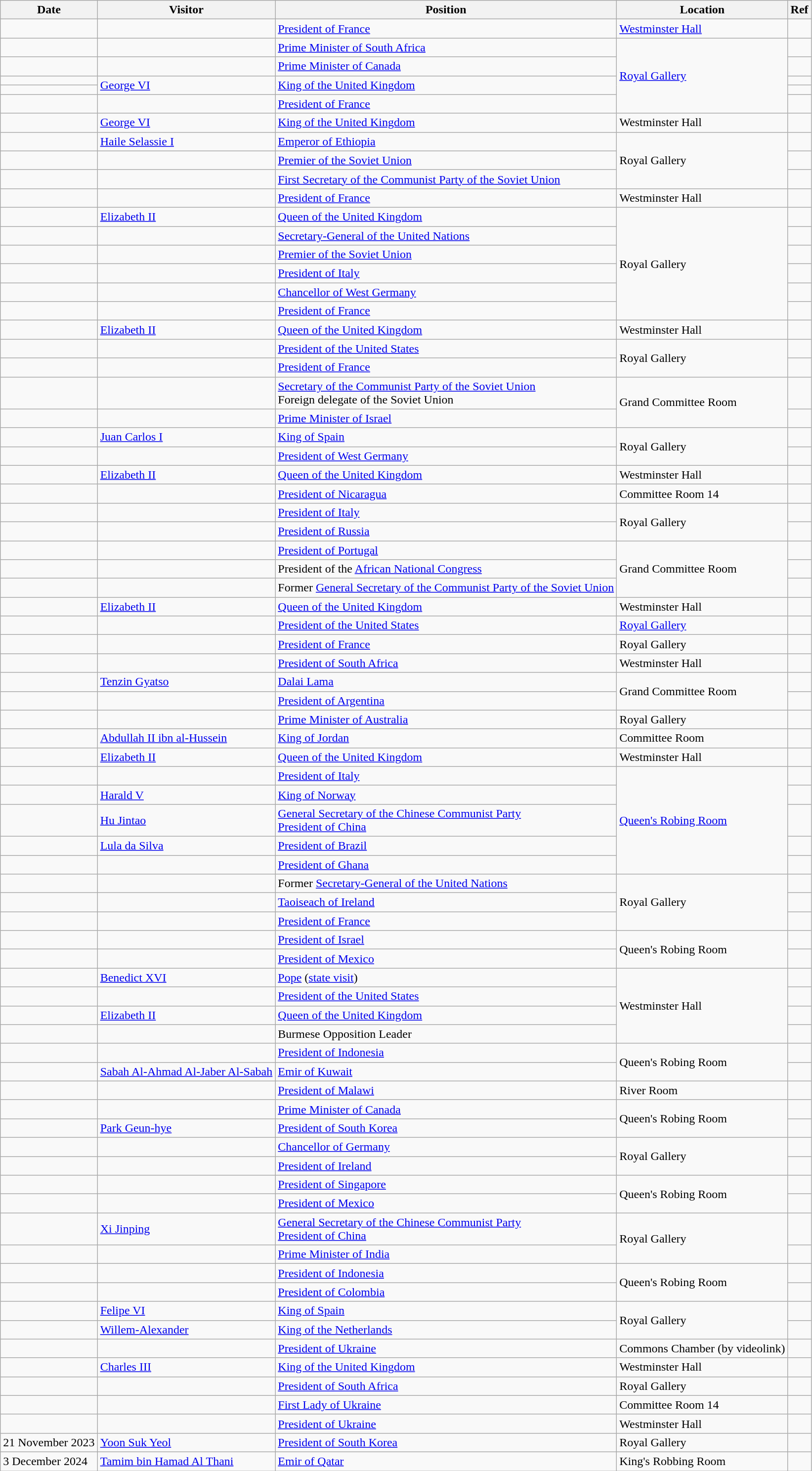<table class="sortable wikitable plainrowheaders" style="text-align: left;">
<tr>
<th scope="col">Date</th>
<th scope="col">Visitor</th>
<th scope="col">Position</th>
<th scope="col">Location</th>
<th scope="col" class="unsortable" align=center>Ref</th>
</tr>
<tr>
<td></td>
<td></td>
<td><a href='#'>President of France</a></td>
<td><a href='#'>Westminster Hall</a></td>
<td align=center></td>
</tr>
<tr>
<td></td>
<td></td>
<td><a href='#'>Prime Minister of South Africa</a></td>
<td rowspan="5"><a href='#'>Royal Gallery</a></td>
<td align=center></td>
</tr>
<tr>
<td></td>
<td></td>
<td><a href='#'>Prime Minister of Canada</a></td>
<td align=center></td>
</tr>
<tr>
<td></td>
<td rowspan="2"><a href='#'>George VI</a></td>
<td rowspan="2"><a href='#'>King of the United Kingdom</a></td>
<td align=center></td>
</tr>
<tr>
<td></td>
<td align=center></td>
</tr>
<tr>
<td></td>
<td></td>
<td><a href='#'>President of France</a></td>
<td align=center></td>
</tr>
<tr>
<td></td>
<td><a href='#'>George VI</a></td>
<td><a href='#'>King of the United Kingdom</a></td>
<td>Westminster Hall</td>
<td align=center></td>
</tr>
<tr>
<td></td>
<td><a href='#'>Haile Selassie I</a></td>
<td><a href='#'>Emperor of Ethiopia</a></td>
<td rowspan="3">Royal Gallery</td>
<td align=center></td>
</tr>
<tr>
<td></td>
<td></td>
<td><a href='#'>Premier of the Soviet Union</a></td>
<td align=center></td>
</tr>
<tr>
<td></td>
<td></td>
<td><a href='#'>First Secretary of the Communist Party of the Soviet Union</a></td>
<td align=center></td>
</tr>
<tr>
<td></td>
<td></td>
<td><a href='#'>President of France</a></td>
<td>Westminster Hall</td>
<td align=center></td>
</tr>
<tr>
<td></td>
<td><a href='#'>Elizabeth II</a></td>
<td><a href='#'>Queen of the United Kingdom</a></td>
<td rowspan="6">Royal Gallery</td>
<td align=center></td>
</tr>
<tr>
<td></td>
<td></td>
<td><a href='#'>Secretary-General of the United Nations</a></td>
<td align=center></td>
</tr>
<tr>
<td></td>
<td></td>
<td><a href='#'>Premier of the Soviet Union</a></td>
<td align=center></td>
</tr>
<tr>
<td></td>
<td></td>
<td><a href='#'>President of Italy</a></td>
<td align=center></td>
</tr>
<tr>
<td></td>
<td></td>
<td><a href='#'>Chancellor of West Germany</a></td>
<td align=center></td>
</tr>
<tr>
<td></td>
<td></td>
<td><a href='#'>President of France</a></td>
<td align=center></td>
</tr>
<tr>
<td></td>
<td><a href='#'>Elizabeth II</a></td>
<td><a href='#'>Queen of the United Kingdom</a></td>
<td>Westminster Hall</td>
<td align=center></td>
</tr>
<tr>
<td></td>
<td></td>
<td><a href='#'>President of the United States</a></td>
<td rowspan="2">Royal Gallery</td>
<td align=center></td>
</tr>
<tr>
<td></td>
<td></td>
<td><a href='#'>President of France</a></td>
<td align=center></td>
</tr>
<tr>
<td></td>
<td></td>
<td><a href='#'>Secretary of the Communist Party of the Soviet Union</a><br>Foreign delegate of the Soviet Union</td>
<td rowspan="2">Grand Committee Room</td>
<td align=center></td>
</tr>
<tr>
<td></td>
<td></td>
<td><a href='#'>Prime Minister of Israel</a></td>
<td align=center></td>
</tr>
<tr>
<td></td>
<td><a href='#'>Juan Carlos I</a></td>
<td><a href='#'>King of Spain</a></td>
<td rowspan="2">Royal Gallery</td>
<td align=center></td>
</tr>
<tr>
<td></td>
<td></td>
<td><a href='#'>President of West Germany</a></td>
<td align=center></td>
</tr>
<tr>
<td></td>
<td><a href='#'>Elizabeth II</a></td>
<td><a href='#'>Queen of the United Kingdom</a></td>
<td>Westminster Hall</td>
<td align=center></td>
</tr>
<tr>
<td></td>
<td></td>
<td><a href='#'>President of Nicaragua</a></td>
<td>Committee Room 14</td>
<td align=center></td>
</tr>
<tr>
<td></td>
<td></td>
<td><a href='#'>President of Italy</a></td>
<td rowspan="2">Royal Gallery</td>
<td align=center></td>
</tr>
<tr>
<td></td>
<td></td>
<td><a href='#'>President of Russia</a></td>
<td align=center></td>
</tr>
<tr>
<td></td>
<td></td>
<td><a href='#'>President of Portugal</a></td>
<td rowspan="3">Grand Committee Room</td>
<td align=center></td>
</tr>
<tr>
<td></td>
<td></td>
<td>President of the <a href='#'>African National Congress</a></td>
<td align=center></td>
</tr>
<tr>
<td></td>
<td></td>
<td>Former <a href='#'>General Secretary of the Communist Party of the Soviet Union</a></td>
<td align=center></td>
</tr>
<tr>
<td></td>
<td><a href='#'>Elizabeth II</a></td>
<td><a href='#'>Queen of the United Kingdom</a></td>
<td>Westminster Hall</td>
<td align=center></td>
</tr>
<tr>
<td></td>
<td></td>
<td><a href='#'>President of the United States</a></td>
<td><a href='#'>Royal Gallery</a></td>
<td align=center></td>
</tr>
<tr>
<td></td>
<td></td>
<td><a href='#'>President of France</a></td>
<td>Royal Gallery</td>
<td align=center></td>
</tr>
<tr>
<td></td>
<td></td>
<td><a href='#'>President of South Africa</a></td>
<td>Westminster Hall</td>
<td align=center></td>
</tr>
<tr>
<td></td>
<td><a href='#'>Tenzin Gyatso</a></td>
<td><a href='#'>Dalai Lama</a></td>
<td rowspan="2">Grand Committee Room</td>
<td align=center></td>
</tr>
<tr>
<td></td>
<td></td>
<td><a href='#'>President of Argentina</a></td>
<td align=center></td>
</tr>
<tr>
<td></td>
<td></td>
<td><a href='#'>Prime Minister of Australia</a></td>
<td>Royal Gallery</td>
<td align=center></td>
</tr>
<tr>
<td></td>
<td><a href='#'>Abdullah II ibn al-Hussein</a></td>
<td><a href='#'>King of Jordan</a></td>
<td>Committee Room</td>
<td align=center></td>
</tr>
<tr>
<td></td>
<td><a href='#'>Elizabeth II</a></td>
<td><a href='#'>Queen of the United Kingdom</a></td>
<td>Westminster Hall</td>
<td align=center></td>
</tr>
<tr>
<td></td>
<td></td>
<td><a href='#'>President of Italy</a></td>
<td rowspan="5"><a href='#'>Queen's Robing Room</a></td>
<td align=center></td>
</tr>
<tr>
<td></td>
<td><a href='#'>Harald V</a></td>
<td><a href='#'>King of Norway</a></td>
<td align=center></td>
</tr>
<tr>
<td></td>
<td><a href='#'>Hu Jintao</a></td>
<td><a href='#'>General Secretary of the Chinese Communist Party</a><br><a href='#'>President of China</a></td>
<td align=center></td>
</tr>
<tr>
<td></td>
<td><a href='#'>Lula da Silva</a></td>
<td><a href='#'>President of Brazil</a></td>
<td align=center></td>
</tr>
<tr>
<td></td>
<td></td>
<td><a href='#'>President of Ghana</a></td>
<td align=center></td>
</tr>
<tr>
<td></td>
<td></td>
<td>Former <a href='#'>Secretary-General of the United Nations</a></td>
<td rowspan="3">Royal Gallery</td>
<td align=center></td>
</tr>
<tr>
<td></td>
<td></td>
<td><a href='#'>Taoiseach of Ireland</a></td>
<td align=center></td>
</tr>
<tr>
<td></td>
<td></td>
<td><a href='#'>President of France</a></td>
<td align=center></td>
</tr>
<tr>
<td></td>
<td></td>
<td><a href='#'>President of Israel</a></td>
<td rowspan="2">Queen's Robing Room</td>
<td align=center></td>
</tr>
<tr>
<td></td>
<td></td>
<td><a href='#'>President of Mexico</a></td>
<td align=center></td>
</tr>
<tr>
<td></td>
<td><a href='#'>Benedict XVI</a></td>
<td><a href='#'>Pope</a> (<a href='#'>state visit</a>)</td>
<td rowspan="4">Westminster Hall</td>
<td align=center></td>
</tr>
<tr>
<td></td>
<td></td>
<td><a href='#'>President of the United States</a></td>
<td align=center></td>
</tr>
<tr>
<td></td>
<td><a href='#'>Elizabeth II</a></td>
<td><a href='#'>Queen of the United Kingdom</a></td>
<td align=center></td>
</tr>
<tr>
<td></td>
<td></td>
<td>Burmese Opposition Leader</td>
<td align=center></td>
</tr>
<tr>
<td></td>
<td></td>
<td><a href='#'>President of Indonesia</a></td>
<td rowspan="2">Queen's Robing Room</td>
<td align=center></td>
</tr>
<tr>
<td></td>
<td><a href='#'>Sabah Al-Ahmad Al-Jaber Al-Sabah</a></td>
<td><a href='#'>Emir of Kuwait</a></td>
<td align=center></td>
</tr>
<tr>
<td></td>
<td></td>
<td><a href='#'>President of Malawi</a></td>
<td>River Room</td>
<td align=center></td>
</tr>
<tr>
<td></td>
<td></td>
<td><a href='#'>Prime Minister of Canada</a></td>
<td rowspan="2">Queen's Robing Room</td>
<td align=center></td>
</tr>
<tr>
<td></td>
<td><a href='#'>Park Geun-hye</a></td>
<td><a href='#'>President of South Korea</a></td>
<td align=center></td>
</tr>
<tr>
<td></td>
<td></td>
<td><a href='#'>Chancellor of Germany</a></td>
<td rowspan="2">Royal Gallery</td>
<td align=center></td>
</tr>
<tr>
<td></td>
<td></td>
<td><a href='#'>President of Ireland</a></td>
<td align=center></td>
</tr>
<tr>
<td></td>
<td></td>
<td><a href='#'>President of Singapore</a></td>
<td rowspan="2">Queen's Robing Room</td>
<td align=center></td>
</tr>
<tr>
<td></td>
<td></td>
<td><a href='#'>President of Mexico</a></td>
<td align=center></td>
</tr>
<tr>
<td></td>
<td><a href='#'>Xi Jinping</a></td>
<td><a href='#'>General Secretary of the Chinese Communist Party</a><br><a href='#'>President of China</a></td>
<td rowspan="2">Royal Gallery</td>
<td align=center></td>
</tr>
<tr>
<td></td>
<td></td>
<td><a href='#'>Prime Minister of India</a></td>
<td align=center></td>
</tr>
<tr>
<td></td>
<td></td>
<td><a href='#'>President of Indonesia</a></td>
<td rowspan="2">Queen's Robing Room</td>
<td align=center></td>
</tr>
<tr>
<td></td>
<td></td>
<td><a href='#'>President of Colombia</a></td>
<td align=center></td>
</tr>
<tr>
<td></td>
<td><a href='#'>Felipe VI</a></td>
<td><a href='#'>King of Spain</a></td>
<td rowspan="2">Royal Gallery</td>
<td align=center></td>
</tr>
<tr>
<td></td>
<td><a href='#'>Willem-Alexander</a></td>
<td><a href='#'>King of the Netherlands</a></td>
<td align=center></td>
</tr>
<tr>
<td></td>
<td></td>
<td><a href='#'>President of Ukraine</a></td>
<td>Commons Chamber (by videolink)</td>
<td align=center></td>
</tr>
<tr>
<td></td>
<td><a href='#'>Charles III</a></td>
<td><a href='#'>King of the United Kingdom</a></td>
<td>Westminster Hall</td>
<td align=center></td>
</tr>
<tr>
<td></td>
<td></td>
<td><a href='#'>President of South Africa</a></td>
<td>Royal Gallery</td>
<td align=center></td>
</tr>
<tr>
<td></td>
<td></td>
<td><a href='#'>First Lady of Ukraine</a></td>
<td>Committee Room 14</td>
<td align=center></td>
</tr>
<tr>
<td></td>
<td></td>
<td><a href='#'>President of Ukraine</a></td>
<td>Westminster Hall</td>
<td align=center></td>
</tr>
<tr>
<td>21 November 2023</td>
<td><a href='#'>Yoon Suk Yeol</a></td>
<td><a href='#'>President of South Korea</a></td>
<td>Royal Gallery</td>
<td align=center></td>
</tr>
<tr>
<td>3 December 2024</td>
<td><a href='#'>Tamim bin Hamad Al Thani</a></td>
<td><a href='#'>Emir of Qatar</a></td>
<td>King's Robbing Room</td>
<td align=center></td>
</tr>
</table>
